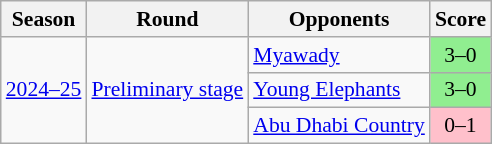<table class="wikitable mw-collapsible mw-collapsed" align=center cellspacing="0" cellpadding="3" style="border:1px solid #AAAAAA;font-size:90%">
<tr>
<th>Season</th>
<th>Round</th>
<th>Opponents</th>
<th>Score</th>
</tr>
<tr>
<td rowspan="3"><a href='#'>2024–25</a></td>
<td rowspan="3"><a href='#'>Preliminary stage</a></td>
<td> <a href='#'>Myawady</a></td>
<td style="text-align:center;"bgcolor=lightgreen>3–0</td>
</tr>
<tr>
<td> <a href='#'>Young Elephants</a></td>
<td style="text-align:center;"bgcolor=lightgreen>3–0</td>
</tr>
<tr>
<td> <a href='#'>Abu Dhabi Country</a></td>
<td style="text-align:center;"bgcolor=pink>0–1</td>
</tr>
</table>
